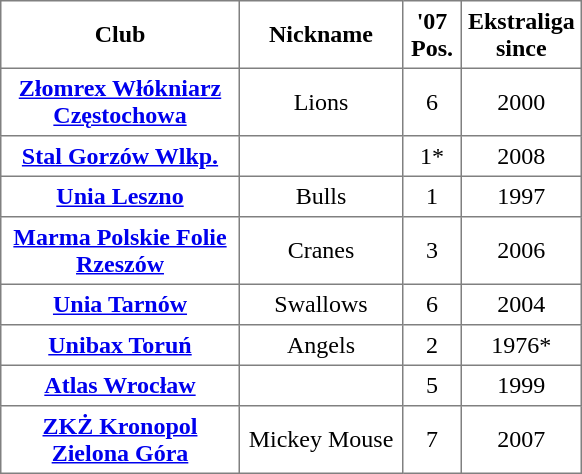<table class="toccolours" border="1" cellpadding="4" cellspacing="0" style="border-collapse: collapse; margin:0;">
<tr>
<th width=150>Club</th>
<th width=100>Nickname</th>
<th width=30>'07 Pos.</th>
<th width=30>Ekstraliga since</th>
</tr>
<tr align=center>
<th><a href='#'>Złomrex Włókniarz Częstochowa</a></th>
<td>Lions</td>
<td>6</td>
<td>2000</td>
</tr>
<tr align=center>
<th><a href='#'>Stal Gorzów Wlkp.</a></th>
<td></td>
<td>1*</td>
<td>2008</td>
</tr>
<tr align=center>
<th><a href='#'>Unia Leszno</a></th>
<td>Bulls</td>
<td>1</td>
<td>1997</td>
</tr>
<tr align=center>
<th><a href='#'>Marma Polskie Folie Rzeszów</a></th>
<td>Cranes</td>
<td>3</td>
<td>2006</td>
</tr>
<tr align=center>
<th><a href='#'>Unia Tarnów</a></th>
<td>Swallows</td>
<td>6</td>
<td>2004</td>
</tr>
<tr align=center>
<th><a href='#'>Unibax Toruń</a></th>
<td>Angels</td>
<td>2</td>
<td>1976*</td>
</tr>
<tr align=center>
<th><a href='#'>Atlas Wrocław</a></th>
<td></td>
<td>5</td>
<td>1999</td>
</tr>
<tr align=center>
<th><a href='#'>ZKŻ Kronopol Zielona Góra</a></th>
<td>Mickey Mouse</td>
<td>7</td>
<td>2007</td>
</tr>
</table>
